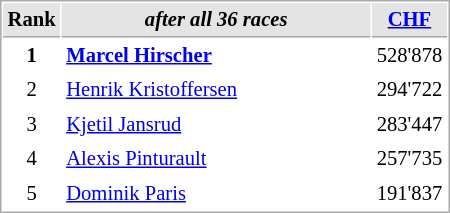<table cellspacing="1" cellpadding="3" style="border:1px solid #aaa; font-size:86%;">
<tr style="background:#e4e4e4;">
<th style="border-bottom:1px solid #aaa; width:10px;">Rank</th>
<th style="border-bottom:1px solid #aaa; width:200px; white-space:nowrap;"><em>after all 36 races</em> </th>
<th style="border-bottom:1px solid #aaa; width:40px; white-space:nowrap;"><a href='#'>CHF</a></th>
</tr>
<tr>
<td style="text-align:center;"><strong>1</strong></td>
<td> <strong><a href='#'>Marcel Hirscher</a></strong></td>
<td align=right>528'878</td>
</tr>
<tr>
<td style="text-align:center;">2</td>
<td> <a href='#'>Henrik Kristoffersen</a></td>
<td align=right>294'722</td>
</tr>
<tr>
<td style="text-align:center;">3</td>
<td> <a href='#'>Kjetil Jansrud</a></td>
<td align=right>283'447</td>
</tr>
<tr>
<td style="text-align:center;">4</td>
<td> <a href='#'>Alexis Pinturault</a></td>
<td align=right>257'735</td>
</tr>
<tr>
<td style="text-align:center;">5</td>
<td> <a href='#'>Dominik Paris</a></td>
<td align=right>191'837</td>
</tr>
</table>
